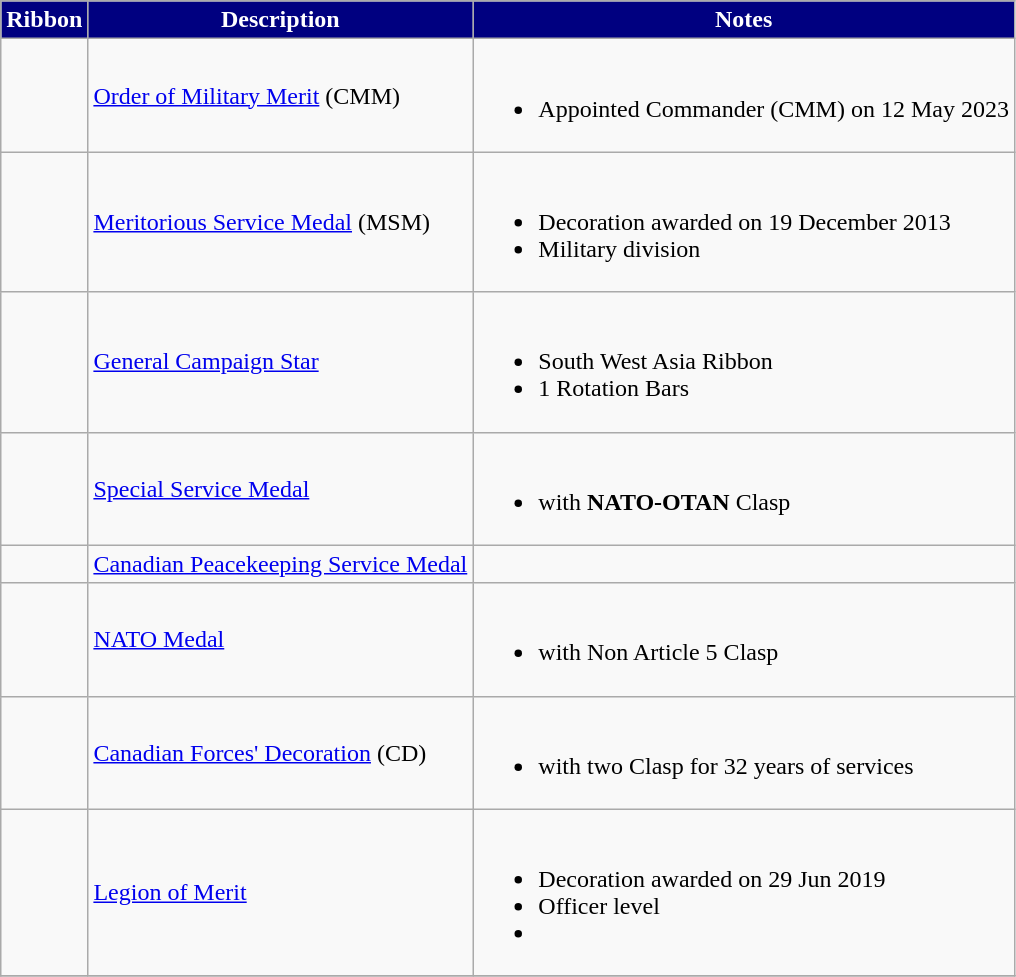<table class="wikitable">
<tr style="background:Navy;color:White" align="center">
<td><strong>Ribbon</strong></td>
<td><strong>Description</strong></td>
<td><strong>Notes</strong></td>
</tr>
<tr>
<td></td>
<td><a href='#'>Order of Military Merit</a> (CMM)</td>
<td><br><ul><li>Appointed Commander (CMM) on 12 May 2023</li></ul></td>
</tr>
<tr>
<td></td>
<td><a href='#'>Meritorious Service Medal</a> (MSM)</td>
<td><br><ul><li>Decoration awarded on 19 December 2013</li><li>Military division</li></ul></td>
</tr>
<tr>
<td><span></span></td>
<td><a href='#'>General Campaign Star</a></td>
<td><br><ul><li>South West Asia Ribbon</li><li>1 Rotation Bars</li></ul></td>
</tr>
<tr>
<td></td>
<td><a href='#'>Special Service Medal</a></td>
<td><br><ul><li>with <strong>NATO-OTAN</strong> Clasp</li></ul></td>
</tr>
<tr>
<td></td>
<td><a href='#'>Canadian Peacekeeping Service Medal</a></td>
<td></td>
</tr>
<tr>
<td></td>
<td><a href='#'>NATO Medal</a></td>
<td><br><ul><li>with Non Article 5 Clasp</li></ul></td>
</tr>
<tr>
<td></td>
<td><a href='#'>Canadian Forces' Decoration</a> (CD)</td>
<td><br><ul><li>with two Clasp for 32 years of services</li></ul></td>
</tr>
<tr>
<td></td>
<td><a href='#'>Legion of Merit</a></td>
<td><br><ul><li>Decoration awarded on 29 Jun 2019 </li><li>Officer level</li><li></li></ul></td>
</tr>
<tr>
</tr>
</table>
